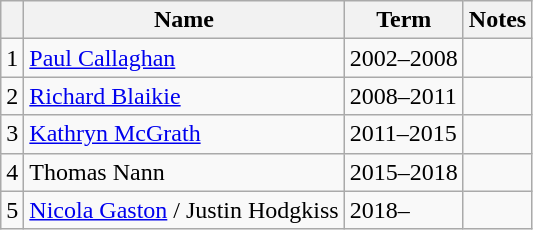<table class="wikitable">
<tr>
<th></th>
<th>Name</th>
<th>Term</th>
<th>Notes</th>
</tr>
<tr>
<td>1</td>
<td><a href='#'>Paul Callaghan</a></td>
<td>2002–2008</td>
<td></td>
</tr>
<tr>
<td>2</td>
<td><a href='#'>Richard Blaikie</a></td>
<td>2008–2011</td>
<td></td>
</tr>
<tr>
<td>3</td>
<td><a href='#'>Kathryn McGrath</a></td>
<td>2011–2015</td>
<td></td>
</tr>
<tr>
<td>4</td>
<td>Thomas Nann</td>
<td>2015–2018</td>
<td></td>
</tr>
<tr>
<td>5</td>
<td><a href='#'>Nicola Gaston</a> / Justin Hodgkiss</td>
<td>2018–</td>
<td></td>
</tr>
</table>
